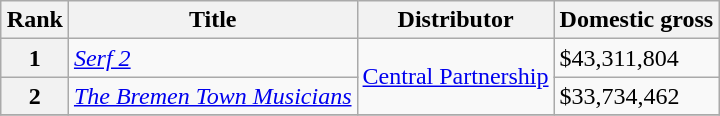<table class="wikitable sortable" style="margin:auto; margin:auto;">
<tr>
<th>Rank</th>
<th>Title</th>
<th>Distributor</th>
<th>Domestic gross</th>
</tr>
<tr>
<th>1</th>
<td><em><a href='#'>Serf 2</a></em></td>
<td rowspan="2"><a href='#'>Central Partnership</a></td>
<td>$43,311,804</td>
</tr>
<tr>
<th>2</th>
<td><em><a href='#'>The Bremen Town Musicians</a></em></td>
<td>$33,734,462</td>
</tr>
<tr>
</tr>
</table>
